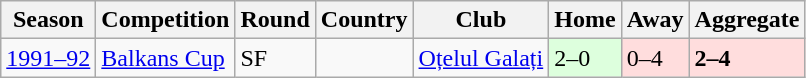<table class="wikitable">
<tr>
<th>Season</th>
<th>Competition</th>
<th>Round</th>
<th>Country</th>
<th>Club</th>
<th>Home</th>
<th>Away</th>
<th>Aggregate</th>
</tr>
<tr>
<td rowspan=2><a href='#'>1991–92</a></td>
<td rowspan=2><a href='#'>Balkans Cup</a></td>
<td>SF</td>
<td></td>
<td><a href='#'>Oțelul Galați</a></td>
<td bgcolor="#DDFFDD" style="text">2–0</td>
<td bgcolor="#FFDDDD" style="text">0–4</td>
<td bgcolor="#FFDDDD" style="text"><strong>2–4</strong></td>
</tr>
</table>
